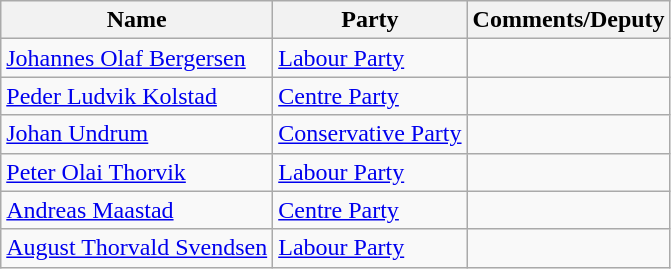<table class="wikitable">
<tr>
<th>Name</th>
<th>Party</th>
<th>Comments/Deputy</th>
</tr>
<tr>
<td><a href='#'>Johannes Olaf Bergersen</a></td>
<td><a href='#'>Labour Party</a></td>
<td></td>
</tr>
<tr>
<td><a href='#'>Peder Ludvik Kolstad</a></td>
<td><a href='#'>Centre Party</a></td>
<td></td>
</tr>
<tr>
<td><a href='#'>Johan Undrum</a></td>
<td><a href='#'>Conservative Party</a></td>
<td></td>
</tr>
<tr>
<td><a href='#'>Peter Olai Thorvik</a></td>
<td><a href='#'>Labour Party</a></td>
<td></td>
</tr>
<tr>
<td><a href='#'>Andreas Maastad</a></td>
<td><a href='#'>Centre Party</a></td>
<td></td>
</tr>
<tr>
<td><a href='#'>August Thorvald Svendsen</a></td>
<td><a href='#'>Labour Party</a></td>
<td></td>
</tr>
</table>
